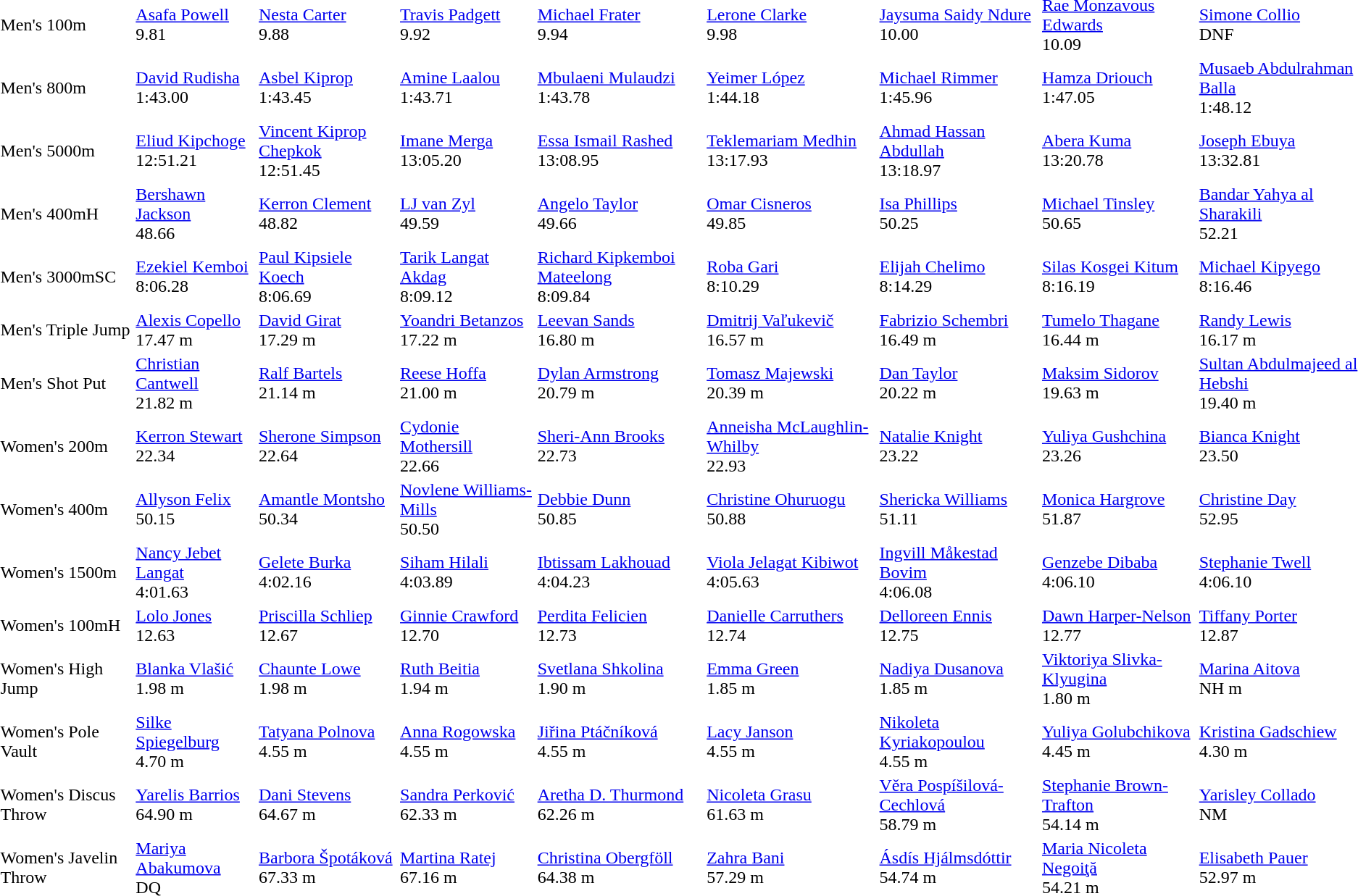<table>
<tr>
<td>Men's 100m<br></td>
<td><a href='#'>Asafa Powell</a><br>  9.81</td>
<td><a href='#'>Nesta Carter</a><br>  9.88</td>
<td><a href='#'>Travis Padgett</a><br>  9.92</td>
<td><a href='#'>Michael Frater</a><br>  9.94</td>
<td><a href='#'>Lerone Clarke</a><br>  9.98</td>
<td><a href='#'>Jaysuma Saidy Ndure</a><br>  10.00</td>
<td><a href='#'>Rae Monzavous Edwards</a><br>  10.09</td>
<td><a href='#'>Simone Collio</a><br>  DNF</td>
</tr>
<tr>
<td>Men's 800m</td>
<td><a href='#'>David Rudisha</a><br>  1:43.00</td>
<td><a href='#'>Asbel Kiprop</a><br>  1:43.45</td>
<td><a href='#'>Amine Laalou</a><br>  1:43.71</td>
<td><a href='#'>Mbulaeni Mulaudzi</a><br>  1:43.78</td>
<td><a href='#'>Yeimer López</a><br>  1:44.18</td>
<td><a href='#'>Michael Rimmer</a><br>  1:45.96</td>
<td><a href='#'>Hamza Driouch</a><br>  1:47.05</td>
<td><a href='#'>Musaeb Abdulrahman Balla</a><br>  1:48.12</td>
</tr>
<tr>
<td>Men's 5000m</td>
<td><a href='#'>Eliud Kipchoge</a><br>  12:51.21</td>
<td><a href='#'>Vincent Kiprop Chepkok</a><br>  12:51.45</td>
<td><a href='#'>Imane Merga</a><br>  13:05.20</td>
<td><a href='#'>Essa Ismail Rashed</a><br>  13:08.95</td>
<td><a href='#'>Teklemariam Medhin</a><br>  13:17.93</td>
<td><a href='#'>Ahmad Hassan Abdullah</a><br>  13:18.97</td>
<td><a href='#'>Abera Kuma</a><br>  13:20.78</td>
<td><a href='#'>Joseph Ebuya</a><br>  13:32.81</td>
</tr>
<tr>
<td>Men's 400mH</td>
<td><a href='#'>Bershawn Jackson</a><br>  48.66</td>
<td><a href='#'>Kerron Clement</a><br>  48.82</td>
<td><a href='#'>LJ van Zyl</a><br>  49.59</td>
<td><a href='#'>Angelo Taylor</a><br>  49.66</td>
<td><a href='#'>Omar Cisneros</a><br>  49.85</td>
<td><a href='#'>Isa Phillips</a><br>  50.25</td>
<td><a href='#'>Michael Tinsley</a><br>  50.65</td>
<td><a href='#'>Bandar Yahya al Sharakili</a><br>  52.21</td>
</tr>
<tr>
<td>Men's 3000mSC</td>
<td><a href='#'>Ezekiel Kemboi</a><br>  8:06.28</td>
<td><a href='#'>Paul Kipsiele Koech</a><br>  8:06.69</td>
<td><a href='#'>Tarik Langat Akdag</a><br>  8:09.12</td>
<td><a href='#'>Richard Kipkemboi Mateelong</a><br>  8:09.84</td>
<td><a href='#'>Roba Gari</a><br>  8:10.29</td>
<td><a href='#'>Elijah Chelimo</a><br>  8:14.29</td>
<td><a href='#'>Silas Kosgei Kitum</a><br>  8:16.19</td>
<td><a href='#'>Michael Kipyego</a><br>  8:16.46</td>
</tr>
<tr>
<td>Men's Triple Jump</td>
<td><a href='#'>Alexis Copello</a><br>  17.47 m</td>
<td><a href='#'>David Girat</a><br>  17.29 m</td>
<td><a href='#'>Yoandri Betanzos</a><br>  17.22 m</td>
<td><a href='#'>Leevan Sands</a><br>  16.80 m</td>
<td><a href='#'>Dmitrij Vaľukevič</a><br>  16.57 m</td>
<td><a href='#'>Fabrizio Schembri</a><br>  16.49 m</td>
<td><a href='#'>Tumelo Thagane</a><br>  16.44 m</td>
<td><a href='#'>Randy Lewis</a><br>  16.17 m</td>
</tr>
<tr>
<td>Men's Shot Put</td>
<td><a href='#'>Christian Cantwell</a><br>  21.82 m</td>
<td><a href='#'>Ralf Bartels</a><br>  21.14 m</td>
<td><a href='#'>Reese Hoffa</a><br>  21.00 m</td>
<td><a href='#'>Dylan Armstrong</a><br>  20.79 m</td>
<td><a href='#'>Tomasz Majewski</a><br>  20.39 m</td>
<td><a href='#'>Dan Taylor</a><br>  20.22 m</td>
<td><a href='#'>Maksim Sidorov</a><br>  19.63 m</td>
<td><a href='#'>Sultan Abdulmajeed al Hebshi</a><br>  19.40 m</td>
</tr>
<tr>
<td>Women's 200m<br></td>
<td><a href='#'>Kerron Stewart</a><br>  22.34</td>
<td><a href='#'>Sherone Simpson</a><br>  22.64</td>
<td><a href='#'>Cydonie Mothersill</a><br>  22.66</td>
<td><a href='#'>Sheri-Ann Brooks</a><br>  22.73</td>
<td><a href='#'>Anneisha McLaughlin-Whilby</a><br>  22.93</td>
<td><a href='#'>Natalie Knight</a><br>  23.22</td>
<td><a href='#'>Yuliya Gushchina</a><br>  23.26</td>
<td><a href='#'>Bianca Knight</a><br>  23.50</td>
</tr>
<tr>
<td>Women's 400m</td>
<td><a href='#'>Allyson Felix</a><br>  50.15</td>
<td><a href='#'>Amantle Montsho</a><br>  50.34</td>
<td><a href='#'>Novlene Williams-Mills</a><br>  50.50</td>
<td><a href='#'>Debbie Dunn</a><br>  50.85</td>
<td><a href='#'>Christine Ohuruogu</a><br>  50.88</td>
<td><a href='#'>Shericka Williams</a><br>  51.11</td>
<td><a href='#'>Monica Hargrove</a><br>  51.87</td>
<td><a href='#'>Christine Day</a><br>  52.95</td>
</tr>
<tr>
<td>Women's 1500m</td>
<td><a href='#'>Nancy Jebet Langat</a><br>  4:01.63</td>
<td><a href='#'>Gelete Burka</a><br>  4:02.16</td>
<td><a href='#'>Siham Hilali</a><br>  4:03.89</td>
<td><a href='#'>Ibtissam Lakhouad</a><br>  4:04.23</td>
<td><a href='#'>Viola Jelagat Kibiwot</a><br>  4:05.63</td>
<td><a href='#'>Ingvill Måkestad Bovim</a><br>  4:06.08</td>
<td><a href='#'>Genzebe Dibaba</a><br>  4:06.10</td>
<td><a href='#'>Stephanie Twell</a><br>  4:06.10</td>
</tr>
<tr>
<td>Women's 100mH<br></td>
<td><a href='#'>Lolo Jones</a><br>  12.63</td>
<td><a href='#'>Priscilla Schliep</a><br>  12.67</td>
<td><a href='#'>Ginnie Crawford</a><br>  12.70</td>
<td><a href='#'>Perdita Felicien</a><br>  12.73</td>
<td><a href='#'>Danielle Carruthers</a><br>  12.74</td>
<td><a href='#'>Delloreen Ennis</a><br>  12.75</td>
<td><a href='#'>Dawn Harper-Nelson</a><br>  12.77</td>
<td><a href='#'>Tiffany Porter</a><br>  12.87</td>
</tr>
<tr>
<td>Women's High Jump</td>
<td><a href='#'>Blanka Vlašić</a><br>  1.98 m</td>
<td><a href='#'>Chaunte Lowe</a><br>  1.98 m</td>
<td><a href='#'>Ruth Beitia</a><br>  1.94 m</td>
<td><a href='#'>Svetlana Shkolina</a><br>  1.90 m</td>
<td><a href='#'>Emma Green</a><br>  1.85 m</td>
<td><a href='#'>Nadiya Dusanova</a><br>  1.85 m</td>
<td><a href='#'>Viktoriya Slivka-Klyugina</a><br>  1.80 m</td>
<td><a href='#'>Marina Aitova</a><br>  NH m</td>
</tr>
<tr>
<td>Women's Pole Vault</td>
<td><a href='#'>Silke Spiegelburg</a><br>  4.70 m</td>
<td><a href='#'>Tatyana Polnova</a><br>  4.55 m</td>
<td><a href='#'>Anna Rogowska</a><br>  4.55 m</td>
<td><a href='#'>Jiřina Ptáčníková</a><br>  4.55 m</td>
<td><a href='#'>Lacy Janson</a><br>  4.55 m</td>
<td><a href='#'>Nikoleta Kyriakopoulou</a><br>  4.55 m</td>
<td><a href='#'>Yuliya Golubchikova</a><br>  4.45 m</td>
<td><a href='#'>Kristina Gadschiew</a><br>  4.30 m</td>
</tr>
<tr>
<td>Women's Discus Throw</td>
<td><a href='#'>Yarelis Barrios</a><br>  64.90 m</td>
<td><a href='#'>Dani Stevens</a><br>  64.67 m</td>
<td><a href='#'>Sandra Perković</a><br>  62.33 m</td>
<td><a href='#'>Aretha D. Thurmond</a><br>  62.26 m</td>
<td><a href='#'>Nicoleta Grasu</a><br>  61.63 m</td>
<td><a href='#'>Věra Pospíšilová-Cechlová</a><br>  58.79 m</td>
<td><a href='#'>Stephanie Brown-Trafton</a><br>  54.14 m</td>
<td><a href='#'>Yarisley Collado</a><br>  NM</td>
</tr>
<tr>
<td>Women's Javelin Throw</td>
<td><a href='#'>Mariya Abakumova</a><br>  DQ</td>
<td><a href='#'>Barbora Špotáková</a><br>  67.33 m</td>
<td><a href='#'>Martina Ratej</a><br>  67.16 m</td>
<td><a href='#'>Christina Obergföll</a><br>  64.38 m</td>
<td><a href='#'>Zahra Bani</a><br>  57.29 m</td>
<td><a href='#'>Ásdís Hjálmsdóttir</a><br>  54.74 m</td>
<td><a href='#'>Maria Nicoleta Negoiţă</a><br>  54.21 m</td>
<td><a href='#'>Elisabeth Pauer</a><br>  52.97 m</td>
</tr>
</table>
